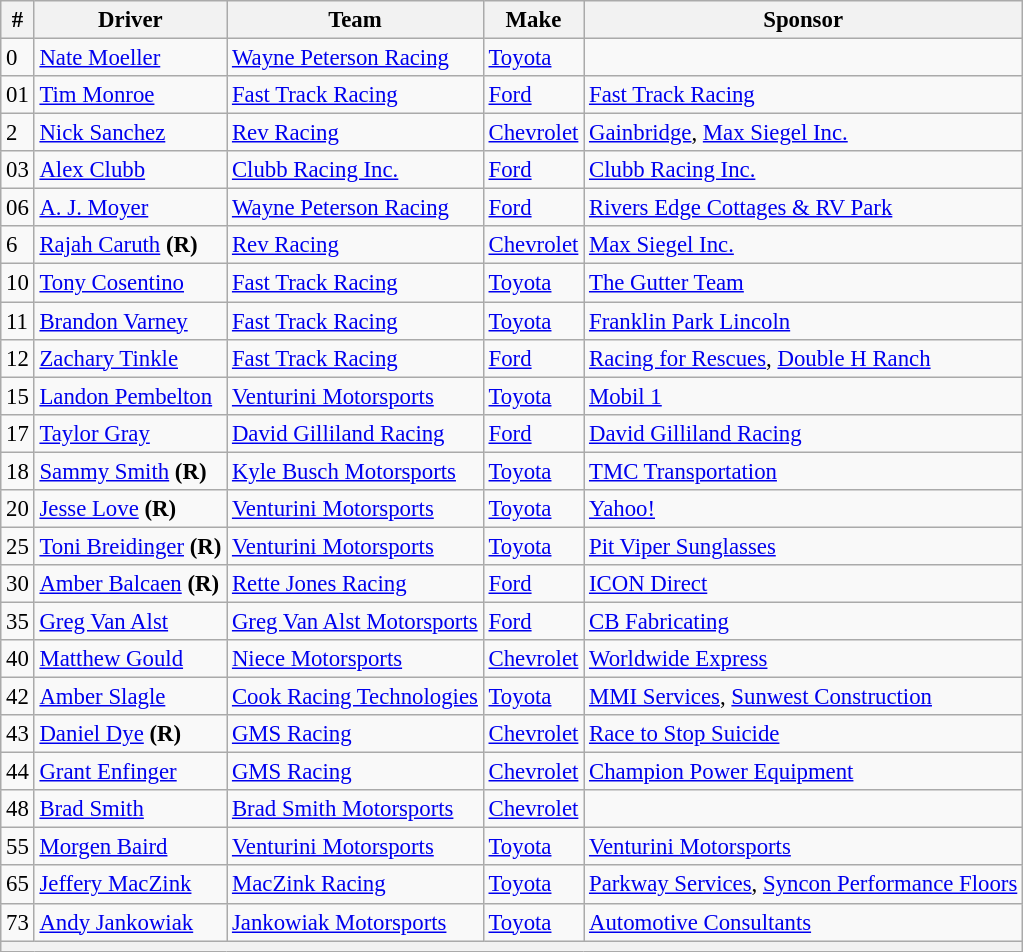<table class="wikitable" style="font-size:95%">
<tr>
<th>#</th>
<th>Driver</th>
<th>Team</th>
<th>Make</th>
<th>Sponsor</th>
</tr>
<tr>
<td>0</td>
<td><a href='#'>Nate Moeller</a></td>
<td><a href='#'>Wayne Peterson Racing</a></td>
<td><a href='#'>Toyota</a></td>
<td></td>
</tr>
<tr>
<td>01</td>
<td><a href='#'>Tim Monroe</a></td>
<td><a href='#'>Fast Track Racing</a></td>
<td><a href='#'>Ford</a></td>
<td><a href='#'>Fast Track Racing</a></td>
</tr>
<tr>
<td>2</td>
<td><a href='#'>Nick Sanchez</a></td>
<td><a href='#'>Rev Racing</a></td>
<td><a href='#'>Chevrolet</a></td>
<td><a href='#'>Gainbridge</a>, <a href='#'>Max Siegel Inc.</a></td>
</tr>
<tr>
<td>03</td>
<td><a href='#'>Alex Clubb</a></td>
<td><a href='#'>Clubb Racing Inc.</a></td>
<td><a href='#'>Ford</a></td>
<td><a href='#'>Clubb Racing Inc.</a></td>
</tr>
<tr>
<td>06</td>
<td><a href='#'>A. J. Moyer</a></td>
<td><a href='#'>Wayne Peterson Racing</a></td>
<td><a href='#'>Ford</a></td>
<td><a href='#'>Rivers Edge Cottages & RV Park</a></td>
</tr>
<tr>
<td>6</td>
<td><a href='#'>Rajah Caruth</a> <strong>(R)</strong></td>
<td><a href='#'>Rev Racing</a></td>
<td><a href='#'>Chevrolet</a></td>
<td><a href='#'>Max Siegel Inc.</a></td>
</tr>
<tr>
<td>10</td>
<td><a href='#'>Tony Cosentino</a></td>
<td><a href='#'>Fast Track Racing</a></td>
<td><a href='#'>Toyota</a></td>
<td><a href='#'>The Gutter Team</a></td>
</tr>
<tr>
<td>11</td>
<td><a href='#'>Brandon Varney</a></td>
<td><a href='#'>Fast Track Racing</a></td>
<td><a href='#'>Toyota</a></td>
<td><a href='#'>Franklin Park Lincoln</a></td>
</tr>
<tr>
<td>12</td>
<td><a href='#'>Zachary Tinkle</a></td>
<td><a href='#'>Fast Track Racing</a></td>
<td><a href='#'>Ford</a></td>
<td><a href='#'>Racing for Rescues</a>, <a href='#'>Double H Ranch</a></td>
</tr>
<tr>
<td>15</td>
<td nowrap><a href='#'>Landon Pembelton</a></td>
<td><a href='#'>Venturini Motorsports</a></td>
<td><a href='#'>Toyota</a></td>
<td><a href='#'>Mobil 1</a></td>
</tr>
<tr>
<td>17</td>
<td><a href='#'>Taylor Gray</a></td>
<td><a href='#'>David Gilliland Racing</a></td>
<td><a href='#'>Ford</a></td>
<td><a href='#'>David Gilliland Racing</a></td>
</tr>
<tr>
<td>18</td>
<td><a href='#'>Sammy Smith</a> <strong>(R)</strong></td>
<td><a href='#'>Kyle Busch Motorsports</a></td>
<td><a href='#'>Toyota</a></td>
<td><a href='#'>TMC Transportation</a></td>
</tr>
<tr>
<td>20</td>
<td><a href='#'>Jesse Love</a> <strong>(R)</strong></td>
<td><a href='#'>Venturini Motorsports</a></td>
<td><a href='#'>Toyota</a></td>
<td><a href='#'>Yahoo!</a></td>
</tr>
<tr>
<td>25</td>
<td><a href='#'>Toni Breidinger</a> <strong>(R)</strong></td>
<td><a href='#'>Venturini Motorsports</a></td>
<td><a href='#'>Toyota</a></td>
<td><a href='#'>Pit Viper Sunglasses</a></td>
</tr>
<tr>
<td>30</td>
<td><a href='#'>Amber Balcaen</a> <strong>(R)</strong></td>
<td><a href='#'>Rette Jones Racing</a></td>
<td><a href='#'>Ford</a></td>
<td><a href='#'>ICON Direct</a></td>
</tr>
<tr>
<td>35</td>
<td><a href='#'>Greg Van Alst</a></td>
<td nowrap><a href='#'>Greg Van Alst Motorsports</a></td>
<td><a href='#'>Ford</a></td>
<td><a href='#'>CB Fabricating</a></td>
</tr>
<tr>
<td>40</td>
<td><a href='#'>Matthew Gould</a></td>
<td><a href='#'>Niece Motorsports</a></td>
<td><a href='#'>Chevrolet</a></td>
<td><a href='#'>Worldwide Express</a></td>
</tr>
<tr>
<td>42</td>
<td><a href='#'>Amber Slagle</a></td>
<td><a href='#'>Cook Racing Technologies</a></td>
<td><a href='#'>Toyota</a></td>
<td><a href='#'>MMI Services</a>, <a href='#'>Sunwest Construction</a></td>
</tr>
<tr>
<td>43</td>
<td><a href='#'>Daniel Dye</a> <strong>(R)</strong></td>
<td><a href='#'>GMS Racing</a></td>
<td><a href='#'>Chevrolet</a></td>
<td><a href='#'>Race to Stop Suicide</a></td>
</tr>
<tr>
<td>44</td>
<td><a href='#'>Grant Enfinger</a></td>
<td><a href='#'>GMS Racing</a></td>
<td><a href='#'>Chevrolet</a></td>
<td><a href='#'>Champion Power Equipment</a></td>
</tr>
<tr>
<td>48</td>
<td><a href='#'>Brad Smith</a></td>
<td><a href='#'>Brad Smith Motorsports</a></td>
<td><a href='#'>Chevrolet</a></td>
<td></td>
</tr>
<tr>
<td>55</td>
<td><a href='#'>Morgen Baird</a></td>
<td><a href='#'>Venturini Motorsports</a></td>
<td><a href='#'>Toyota</a></td>
<td><a href='#'>Venturini Motorsports</a></td>
</tr>
<tr>
<td>65</td>
<td><a href='#'>Jeffery MacZink</a></td>
<td><a href='#'>MacZink Racing</a></td>
<td><a href='#'>Toyota</a></td>
<td nowrap><a href='#'>Parkway Services</a>, <a href='#'>Syncon Performance Floors</a></td>
</tr>
<tr>
<td>73</td>
<td><a href='#'>Andy Jankowiak</a></td>
<td><a href='#'>Jankowiak Motorsports</a></td>
<td><a href='#'>Toyota</a></td>
<td><a href='#'>Automotive Consultants</a></td>
</tr>
<tr>
<th colspan="5"></th>
</tr>
</table>
